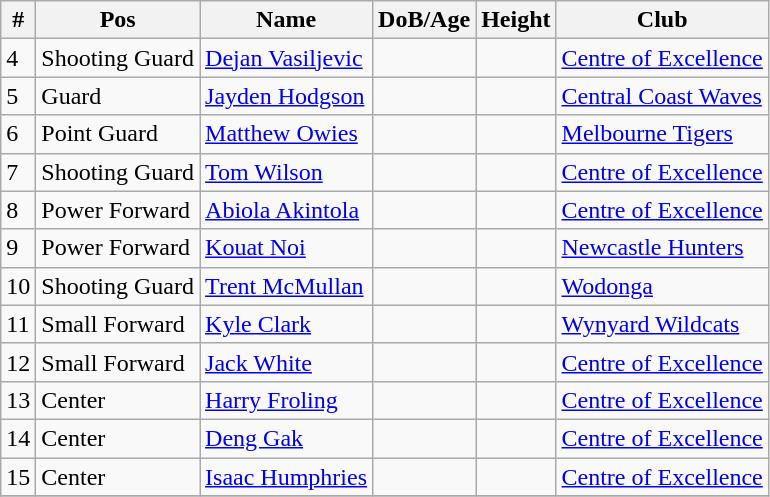<table class="wikitable sortable">
<tr>
<th>#</th>
<th>Pos</th>
<th>Name</th>
<th>DoB/Age</th>
<th>Height</th>
<th>Club</th>
</tr>
<tr>
<td>4</td>
<td>Shooting Guard</td>
<td><a href='#'>Dejan Vasiljevic</a></td>
<td></td>
<td></td>
<td> <a href='#'>Centre of Excellence</a></td>
</tr>
<tr>
<td>5</td>
<td>Guard</td>
<td><a href='#'>Jayden Hodgson</a></td>
<td></td>
<td></td>
<td> <a href='#'>Central Coast Waves</a></td>
</tr>
<tr>
<td>6</td>
<td>Point Guard</td>
<td><a href='#'>Matthew Owies</a></td>
<td></td>
<td></td>
<td> <a href='#'>Melbourne Tigers</a></td>
</tr>
<tr>
<td>7</td>
<td>Shooting Guard</td>
<td><a href='#'>Tom Wilson</a></td>
<td></td>
<td></td>
<td> <a href='#'>Centre of Excellence</a></td>
</tr>
<tr>
<td>8</td>
<td>Power Forward</td>
<td><a href='#'>Abiola Akintola</a></td>
<td></td>
<td></td>
<td> <a href='#'>Centre of Excellence</a></td>
</tr>
<tr>
<td>9</td>
<td>Power Forward</td>
<td><a href='#'>Kouat Noi</a></td>
<td></td>
<td></td>
<td> <a href='#'>Newcastle Hunters</a></td>
</tr>
<tr>
<td>10</td>
<td>Shooting Guard</td>
<td><a href='#'>Trent McMullan</a></td>
<td></td>
<td></td>
<td> <a href='#'>Wodonga</a></td>
</tr>
<tr>
<td>11</td>
<td>Small Forward</td>
<td><a href='#'>Kyle Clark</a></td>
<td></td>
<td></td>
<td> <a href='#'>Wynyard Wildcats</a></td>
</tr>
<tr>
<td>12</td>
<td>Small Forward</td>
<td><a href='#'>Jack White</a></td>
<td></td>
<td></td>
<td> <a href='#'>Centre of Excellence</a></td>
</tr>
<tr>
<td>13</td>
<td>Center</td>
<td><a href='#'>Harry Froling</a></td>
<td></td>
<td></td>
<td> <a href='#'>Centre of Excellence</a></td>
</tr>
<tr>
<td>14</td>
<td>Center</td>
<td><a href='#'>Deng Gak</a></td>
<td></td>
<td></td>
<td> <a href='#'>Centre of Excellence</a></td>
</tr>
<tr>
<td>15</td>
<td>Center</td>
<td><a href='#'>Isaac Humphries</a></td>
<td></td>
<td></td>
<td> <a href='#'>Centre of Excellence</a></td>
</tr>
<tr>
</tr>
</table>
